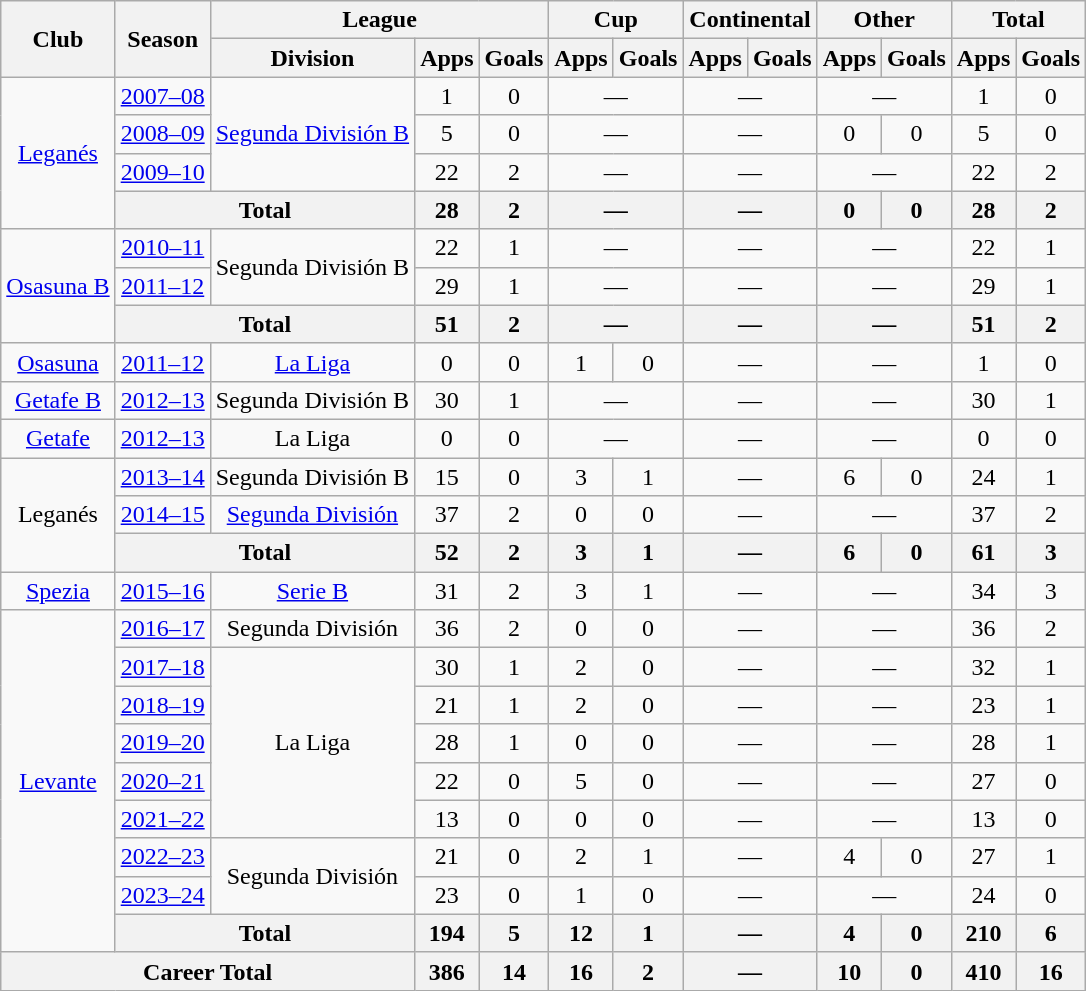<table class="wikitable" border="1" style="text-align: center;">
<tr>
<th rowspan="2">Club</th>
<th rowspan="2">Season</th>
<th colspan="3">League</th>
<th colspan="2">Cup</th>
<th colspan="2">Continental</th>
<th colspan="2">Other</th>
<th colspan="2">Total</th>
</tr>
<tr>
<th>Division</th>
<th>Apps</th>
<th>Goals</th>
<th>Apps</th>
<th>Goals</th>
<th>Apps</th>
<th>Goals</th>
<th>Apps</th>
<th>Goals</th>
<th>Apps</th>
<th>Goals</th>
</tr>
<tr>
<td rowspan="4"><a href='#'>Leganés</a></td>
<td><a href='#'>2007–08</a></td>
<td rowspan="3"><a href='#'>Segunda División B</a></td>
<td>1</td>
<td>0</td>
<td colspan="2">—</td>
<td colspan="2">—</td>
<td colspan="2">—</td>
<td>1</td>
<td>0</td>
</tr>
<tr>
<td><a href='#'>2008–09</a></td>
<td>5</td>
<td>0</td>
<td colspan="2">—</td>
<td colspan="2">—</td>
<td>0</td>
<td>0</td>
<td>5</td>
<td>0</td>
</tr>
<tr>
<td><a href='#'>2009–10</a></td>
<td>22</td>
<td>2</td>
<td colspan="2">—</td>
<td colspan="2">—</td>
<td colspan="2">—</td>
<td>22</td>
<td>2</td>
</tr>
<tr>
<th colspan="2">Total</th>
<th>28</th>
<th>2</th>
<th colspan="2">—</th>
<th colspan="2">—</th>
<th>0</th>
<th>0</th>
<th>28</th>
<th>2</th>
</tr>
<tr>
<td rowspan="3"><a href='#'>Osasuna B</a></td>
<td><a href='#'>2010–11</a></td>
<td rowspan="2">Segunda División B</td>
<td>22</td>
<td>1</td>
<td colspan="2">—</td>
<td colspan="2">—</td>
<td colspan="2">—</td>
<td>22</td>
<td>1</td>
</tr>
<tr>
<td><a href='#'>2011–12</a></td>
<td>29</td>
<td>1</td>
<td colspan="2">—</td>
<td colspan="2">—</td>
<td colspan="2">—</td>
<td>29</td>
<td>1</td>
</tr>
<tr>
<th colspan="2">Total</th>
<th>51</th>
<th>2</th>
<th colspan="2">—</th>
<th colspan="2">—</th>
<th colspan="2">—</th>
<th>51</th>
<th>2</th>
</tr>
<tr>
<td><a href='#'>Osasuna</a></td>
<td><a href='#'>2011–12</a></td>
<td><a href='#'>La Liga</a></td>
<td>0</td>
<td>0</td>
<td>1</td>
<td>0</td>
<td colspan="2">—</td>
<td colspan="2">—</td>
<td>1</td>
<td>0</td>
</tr>
<tr>
<td><a href='#'>Getafe B</a></td>
<td><a href='#'>2012–13</a></td>
<td>Segunda División B</td>
<td>30</td>
<td>1</td>
<td colspan="2">—</td>
<td colspan="2">—</td>
<td colspan="2">—</td>
<td>30</td>
<td>1</td>
</tr>
<tr>
<td><a href='#'>Getafe</a></td>
<td><a href='#'>2012–13</a></td>
<td>La Liga</td>
<td>0</td>
<td>0</td>
<td colspan="2">—</td>
<td colspan="2">—</td>
<td colspan="2">—</td>
<td>0</td>
<td>0</td>
</tr>
<tr>
<td rowspan="3">Leganés</td>
<td><a href='#'>2013–14</a></td>
<td>Segunda División B</td>
<td>15</td>
<td>0</td>
<td>3</td>
<td>1</td>
<td colspan="2">—</td>
<td>6</td>
<td>0</td>
<td>24</td>
<td>1</td>
</tr>
<tr>
<td><a href='#'>2014–15</a></td>
<td><a href='#'>Segunda División</a></td>
<td>37</td>
<td>2</td>
<td>0</td>
<td>0</td>
<td colspan="2">—</td>
<td colspan="2">—</td>
<td>37</td>
<td>2</td>
</tr>
<tr>
<th colspan="2">Total</th>
<th>52</th>
<th>2</th>
<th>3</th>
<th>1</th>
<th colspan="2">—</th>
<th>6</th>
<th>0</th>
<th>61</th>
<th>3</th>
</tr>
<tr>
<td><a href='#'>Spezia</a></td>
<td><a href='#'>2015–16</a></td>
<td><a href='#'>Serie B</a></td>
<td>31</td>
<td>2</td>
<td>3</td>
<td>1</td>
<td colspan="2">—</td>
<td colspan="2">—</td>
<td>34</td>
<td>3</td>
</tr>
<tr>
<td rowspan="9"><a href='#'>Levante</a></td>
<td><a href='#'>2016–17</a></td>
<td>Segunda División</td>
<td>36</td>
<td>2</td>
<td>0</td>
<td>0</td>
<td colspan="2">—</td>
<td colspan="2">—</td>
<td>36</td>
<td>2</td>
</tr>
<tr>
<td><a href='#'>2017–18</a></td>
<td rowspan="5">La Liga</td>
<td>30</td>
<td>1</td>
<td>2</td>
<td>0</td>
<td colspan="2">—</td>
<td colspan="2">—</td>
<td>32</td>
<td>1</td>
</tr>
<tr>
<td><a href='#'>2018–19</a></td>
<td>21</td>
<td>1</td>
<td>2</td>
<td>0</td>
<td colspan="2">—</td>
<td colspan="2">—</td>
<td>23</td>
<td>1</td>
</tr>
<tr>
<td><a href='#'>2019–20</a></td>
<td>28</td>
<td>1</td>
<td>0</td>
<td>0</td>
<td colspan="2">—</td>
<td colspan="2">—</td>
<td>28</td>
<td>1</td>
</tr>
<tr>
<td><a href='#'>2020–21</a></td>
<td>22</td>
<td>0</td>
<td>5</td>
<td>0</td>
<td colspan="2">—</td>
<td colspan="2">—</td>
<td>27</td>
<td>0</td>
</tr>
<tr>
<td><a href='#'>2021–22</a></td>
<td>13</td>
<td>0</td>
<td>0</td>
<td>0</td>
<td colspan="2">—</td>
<td colspan="2">—</td>
<td>13</td>
<td>0</td>
</tr>
<tr>
<td><a href='#'>2022–23</a></td>
<td rowspan="2">Segunda División</td>
<td>21</td>
<td>0</td>
<td>2</td>
<td>1</td>
<td colspan="2">—</td>
<td>4</td>
<td>0</td>
<td>27</td>
<td>1</td>
</tr>
<tr>
<td><a href='#'>2023–24</a></td>
<td>23</td>
<td>0</td>
<td>1</td>
<td>0</td>
<td colspan="2">—</td>
<td colspan="2">—</td>
<td>24</td>
<td>0</td>
</tr>
<tr>
<th colspan="2">Total</th>
<th>194</th>
<th>5</th>
<th>12</th>
<th>1</th>
<th colspan="2">—</th>
<th>4</th>
<th>0</th>
<th>210</th>
<th>6</th>
</tr>
<tr>
<th colspan="3">Career Total</th>
<th>386</th>
<th>14</th>
<th>16</th>
<th>2</th>
<th colspan="2">—</th>
<th>10</th>
<th>0</th>
<th>410</th>
<th>16</th>
</tr>
</table>
